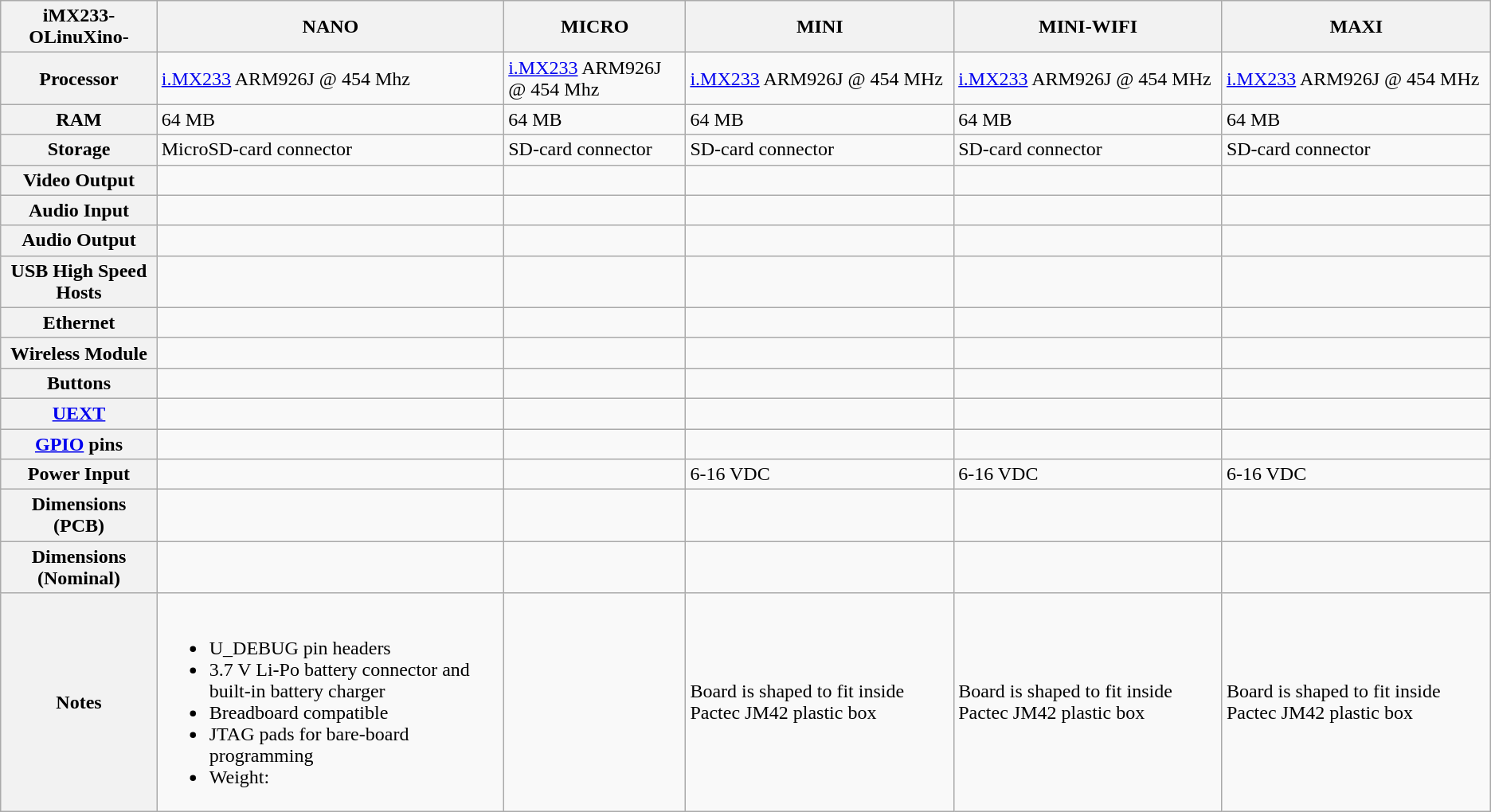<table class="wikitable">
<tr>
<th>iMX233-OLinuXino-</th>
<th>NANO</th>
<th>MICRO</th>
<th>MINI</th>
<th>MINI-WIFI</th>
<th>MAXI</th>
</tr>
<tr>
<th>Processor</th>
<td><a href='#'>i.MX233</a> ARM926J @ 454 Mhz</td>
<td><a href='#'>i.MX233</a> ARM926J @ 454 Mhz</td>
<td><a href='#'>i.MX233</a> ARM926J @ 454 MHz</td>
<td><a href='#'>i.MX233</a> ARM926J @ 454 MHz</td>
<td><a href='#'>i.MX233</a> ARM926J @ 454 MHz</td>
</tr>
<tr>
<th>RAM</th>
<td>64 MB</td>
<td>64 MB</td>
<td>64 MB</td>
<td>64 MB</td>
<td>64 MB</td>
</tr>
<tr>
<th>Storage</th>
<td>MicroSD-card connector</td>
<td>SD-card connector</td>
<td>SD-card connector</td>
<td>SD-card connector</td>
<td>SD-card connector</td>
</tr>
<tr>
<th>Video Output</th>
<td></td>
<td></td>
<td></td>
<td></td>
<td></td>
</tr>
<tr>
<th>Audio Input</th>
<td></td>
<td></td>
<td></td>
<td></td>
<td></td>
</tr>
<tr>
<th>Audio Output</th>
<td></td>
<td></td>
<td></td>
<td></td>
<td></td>
</tr>
<tr>
<th>USB High Speed Hosts</th>
<td></td>
<td></td>
<td></td>
<td></td>
<td></td>
</tr>
<tr>
<th>Ethernet</th>
<td></td>
<td></td>
<td></td>
<td></td>
<td></td>
</tr>
<tr>
<th>Wireless Module</th>
<td></td>
<td></td>
<td></td>
<td></td>
<td></td>
</tr>
<tr>
<th>Buttons</th>
<td></td>
<td></td>
<td></td>
<td></td>
<td></td>
</tr>
<tr>
<th><a href='#'>UEXT</a></th>
<td></td>
<td></td>
<td></td>
<td></td>
<td></td>
</tr>
<tr>
<th><a href='#'>GPIO</a> pins</th>
<td></td>
<td></td>
<td></td>
<td></td>
<td></td>
</tr>
<tr>
<th>Power Input</th>
<td></td>
<td></td>
<td>6-16 VDC</td>
<td>6-16 VDC</td>
<td>6-16 VDC</td>
</tr>
<tr>
<th>Dimensions (PCB)</th>
<td></td>
<td></td>
<td></td>
<td></td>
<td></td>
</tr>
<tr>
<th>Dimensions (Nominal)</th>
<td></td>
<td></td>
<td></td>
<td></td>
<td></td>
</tr>
<tr>
<th>Notes</th>
<td><br><ul><li>U_DEBUG pin headers</li><li>3.7 V Li-Po battery connector and built-in battery charger</li><li>Breadboard compatible</li><li>JTAG pads for bare-board programming</li><li>Weight: </li></ul></td>
<td></td>
<td>Board is shaped to fit inside Pactec JM42 plastic box</td>
<td>Board is shaped to fit inside Pactec JM42 plastic box</td>
<td>Board is shaped to fit inside Pactec JM42 plastic box</td>
</tr>
</table>
